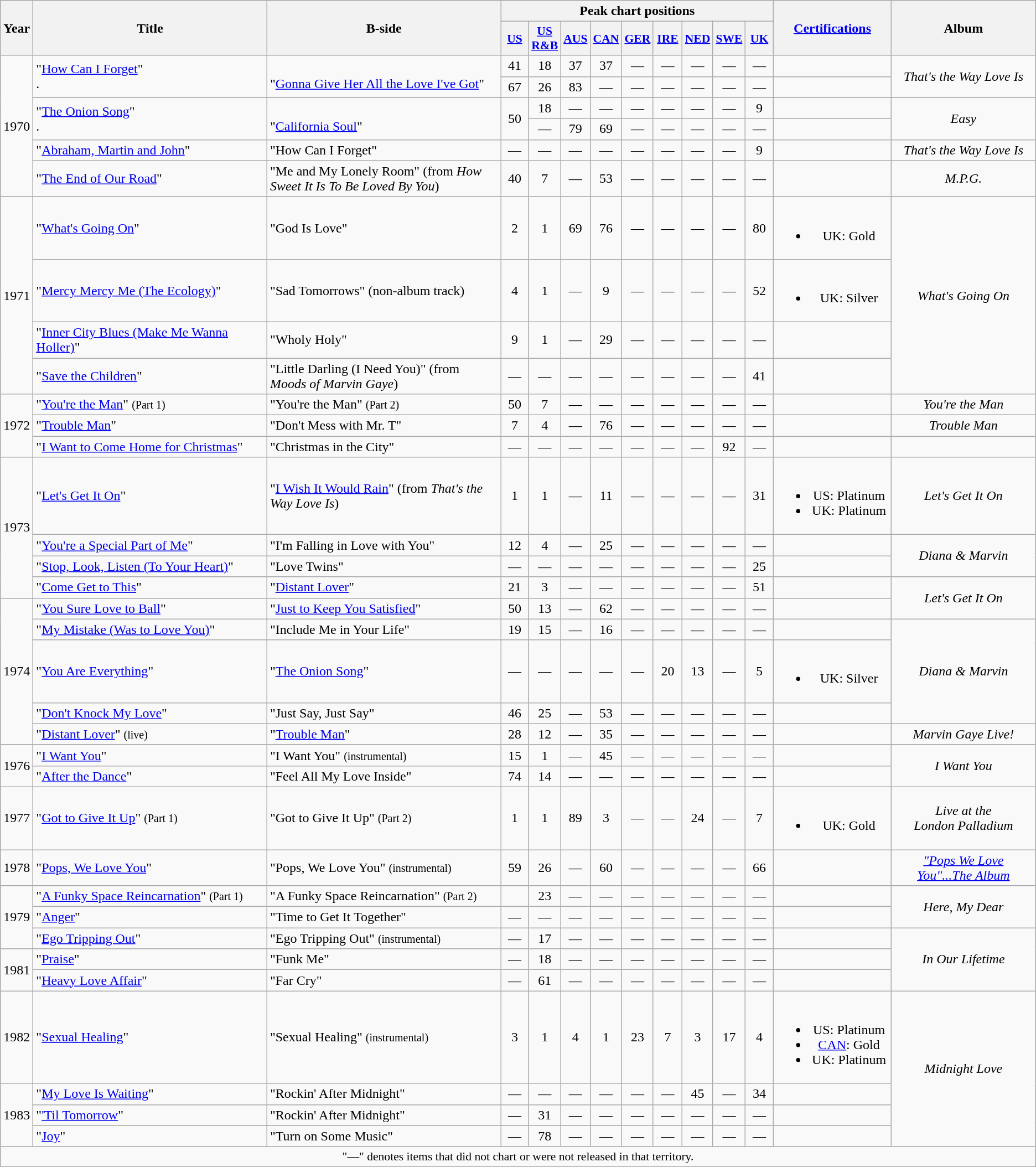<table class="wikitable" style="text-align:center;">
<tr>
<th rowspan="2" style="width:2em;">Year</th>
<th rowspan="2" style="width:20em;">Title</th>
<th rowspan="2" style="width:20em;">B-side</th>
<th colspan="9">Peak chart positions</th>
<th rowspan="2" style="width:9em;"><a href='#'>Certifications</a></th>
<th rowspan="2" style="width:12em;">Album</th>
</tr>
<tr>
<th style="width:2em;font-size:90%;"><a href='#'>US</a><br></th>
<th style="width:2em;font-size:90%;"><a href='#'>US<br>R&B</a><br></th>
<th style="width:2em;font-size:90%;"><a href='#'>AUS</a><br></th>
<th style="width:2em;font-size:90%;"><a href='#'>CAN</a><br></th>
<th style="width:2em;font-size:90%;"><a href='#'>GER</a><br></th>
<th style="width:2em;font-size:90%;"><a href='#'>IRE</a><br></th>
<th style="width:2em;font-size:90%;"><a href='#'>NED</a><br></th>
<th style="width:2em;font-size:90%;"><a href='#'>SWE</a><br></th>
<th style="width:2em;font-size:90%;"><a href='#'>UK</a><br></th>
</tr>
<tr>
<td rowspan="6">1970</td>
<td style="text-align:left;" rowspan="2">"<a href='#'>How Can I Forget</a>"<br>.</td>
<td style="text-align:left;" rowspan="2"><br>"<a href='#'>Gonna Give Her All the Love I've Got</a>"</td>
<td>41</td>
<td>18</td>
<td>37</td>
<td>37</td>
<td>—</td>
<td>—</td>
<td>—</td>
<td>—</td>
<td>—</td>
<td></td>
<td rowspan="2"><em>That's the Way Love Is</em></td>
</tr>
<tr>
<td>67</td>
<td>26</td>
<td>83</td>
<td>—</td>
<td>—</td>
<td>—</td>
<td>—</td>
<td>—</td>
<td>—</td>
<td></td>
</tr>
<tr>
<td style="text-align:left;" rowspan="2">"<a href='#'>The Onion Song</a>"<br>.</td>
<td style="text-align:left;" rowspan="2"><br>"<a href='#'>California Soul</a>"</td>
<td rowspan="2">50</td>
<td>18</td>
<td>—</td>
<td>—</td>
<td>—</td>
<td>—</td>
<td>—</td>
<td>—</td>
<td>9</td>
<td></td>
<td rowspan="2"><em>Easy</em></td>
</tr>
<tr>
<td>—</td>
<td>79</td>
<td>69</td>
<td>—</td>
<td>—</td>
<td>—</td>
<td>—</td>
<td>—</td>
</tr>
<tr>
<td style="text-align:left;">"<a href='#'>Abraham, Martin and John</a>"</td>
<td style="text-align:left;">"How Can I Forget"</td>
<td>—</td>
<td>—</td>
<td>—</td>
<td>—</td>
<td>—</td>
<td>—</td>
<td>—</td>
<td>—</td>
<td>9</td>
<td></td>
<td><em>That's the Way Love Is</em></td>
</tr>
<tr>
<td style="text-align:left;">"<a href='#'>The End of Our Road</a>"</td>
<td style="text-align:left;">"Me and My Lonely Room" (from <em>How Sweet It Is To Be Loved By You</em>)</td>
<td>40</td>
<td>7</td>
<td>—</td>
<td>53</td>
<td>—</td>
<td>—</td>
<td>—</td>
<td>—</td>
<td>—</td>
<td></td>
<td><em>M.P.G.</em></td>
</tr>
<tr>
<td rowspan="4">1971</td>
<td style="text-align:left;">"<a href='#'>What's Going On</a>"</td>
<td style="text-align:left;">"God Is Love"</td>
<td>2</td>
<td>1</td>
<td>69</td>
<td>76</td>
<td>—</td>
<td>—</td>
<td>—</td>
<td>—</td>
<td>80</td>
<td><br><ul><li>UK: Gold</li></ul></td>
<td rowspan="4"><em>What's Going On</em></td>
</tr>
<tr>
<td style="text-align:left;">"<a href='#'>Mercy Mercy Me (The Ecology)</a>"</td>
<td style="text-align:left;">"Sad Tomorrows" (non-album track)</td>
<td>4</td>
<td>1</td>
<td>—</td>
<td>9</td>
<td>—</td>
<td>—</td>
<td>—</td>
<td>—</td>
<td>52</td>
<td><br><ul><li>UK: Silver</li></ul></td>
</tr>
<tr>
<td style="text-align:left;">"<a href='#'>Inner City Blues (Make Me Wanna Holler)</a>"</td>
<td style="text-align:left;">"Wholy Holy"</td>
<td>9</td>
<td>1</td>
<td>—</td>
<td>29</td>
<td>—</td>
<td>—</td>
<td>—</td>
<td>—</td>
<td>—</td>
<td></td>
</tr>
<tr>
<td style="text-align:left;">"<a href='#'>Save the Children</a>"</td>
<td style="text-align:left;">"Little Darling (I Need You)" (from <em>Moods of Marvin Gaye</em>)</td>
<td>—</td>
<td>—</td>
<td>—</td>
<td>—</td>
<td>—</td>
<td>—</td>
<td>—</td>
<td>—</td>
<td>41</td>
<td></td>
</tr>
<tr>
<td rowspan="3">1972</td>
<td style="text-align:left;">"<a href='#'>You're the Man</a>" <small>(Part 1)</small></td>
<td style="text-align:left;">"You're the Man" <small>(Part 2)</small></td>
<td>50</td>
<td>7</td>
<td>—</td>
<td>—</td>
<td>—</td>
<td>—</td>
<td>—</td>
<td>—</td>
<td>—</td>
<td></td>
<td><em>You're the Man</em></td>
</tr>
<tr>
<td style="text-align:left;">"<a href='#'>Trouble Man</a>"</td>
<td style="text-align:left;">"Don't Mess with Mr. T"</td>
<td>7</td>
<td>4</td>
<td>—</td>
<td>76</td>
<td>—</td>
<td>—</td>
<td>—</td>
<td>—</td>
<td>—</td>
<td></td>
<td><em>Trouble Man</em></td>
</tr>
<tr>
<td style="text-align:left;">"<a href='#'>I Want to Come Home for Christmas</a>"</td>
<td style="text-align:left;">"Christmas in the City"</td>
<td>—</td>
<td>—</td>
<td>—</td>
<td>—</td>
<td>—</td>
<td>—</td>
<td>—</td>
<td>92</td>
<td>—</td>
<td></td>
<td></td>
</tr>
<tr>
<td rowspan="4">1973</td>
<td style="text-align:left;">"<a href='#'>Let's Get It On</a>"</td>
<td style="text-align:left;">"<a href='#'>I Wish It Would Rain</a>" (from <em>That's the Way Love Is</em>)</td>
<td>1</td>
<td>1</td>
<td>—</td>
<td>11</td>
<td>—</td>
<td>—</td>
<td>—</td>
<td>—</td>
<td>31</td>
<td><br><ul><li>US: Platinum</li><li>UK: Platinum</li></ul></td>
<td><em>Let's Get It On</em></td>
</tr>
<tr>
<td style="text-align:left;">"<a href='#'>You're a Special Part of Me</a>"</td>
<td style="text-align:left;">"I'm Falling in Love with You"</td>
<td>12</td>
<td>4</td>
<td>—</td>
<td>25</td>
<td>—</td>
<td>—</td>
<td>—</td>
<td>—</td>
<td>—</td>
<td></td>
<td rowspan="2"><em>Diana & Marvin</em></td>
</tr>
<tr>
<td style="text-align:left;">"<a href='#'>Stop, Look, Listen (To Your Heart)</a>"</td>
<td style="text-align:left;">"Love Twins"</td>
<td>—</td>
<td>—</td>
<td>—</td>
<td>—</td>
<td>—</td>
<td>—</td>
<td>—</td>
<td>—</td>
<td>25</td>
<td></td>
</tr>
<tr>
<td style="text-align:left;">"<a href='#'>Come Get to This</a>"</td>
<td style="text-align:left;">"<a href='#'>Distant Lover</a>"</td>
<td>21</td>
<td>3</td>
<td>—</td>
<td>—</td>
<td>—</td>
<td>—</td>
<td>—</td>
<td>—</td>
<td>51</td>
<td></td>
<td rowspan="2"><em>Let's Get It On</em></td>
</tr>
<tr>
<td rowspan="5">1974</td>
<td style="text-align:left;">"<a href='#'>You Sure Love to Ball</a>"</td>
<td style="text-align:left;">"<a href='#'>Just to Keep You Satisfied</a>"</td>
<td>50</td>
<td>13</td>
<td>—</td>
<td>62</td>
<td>—</td>
<td>—</td>
<td>—</td>
<td>—</td>
<td>—</td>
<td></td>
</tr>
<tr>
<td style="text-align:left;">"<a href='#'>My Mistake (Was to Love You)</a>"</td>
<td style="text-align:left;">"Include Me in Your Life"</td>
<td>19</td>
<td>15</td>
<td>—</td>
<td>16</td>
<td>—</td>
<td>—</td>
<td>—</td>
<td>—</td>
<td>—</td>
<td></td>
<td rowspan="3"><em>Diana & Marvin</em></td>
</tr>
<tr>
<td style="text-align:left;">"<a href='#'>You Are Everything</a>"</td>
<td style="text-align:left;">"<a href='#'>The Onion Song</a>"</td>
<td>—</td>
<td>—</td>
<td>—</td>
<td>—</td>
<td>—</td>
<td>20</td>
<td>13</td>
<td>—</td>
<td>5</td>
<td><br><ul><li>UK: Silver</li></ul></td>
</tr>
<tr>
<td style="text-align:left;">"<a href='#'>Don't Knock My Love</a>"</td>
<td style="text-align:left;">"Just Say, Just Say"</td>
<td>46</td>
<td>25</td>
<td>—</td>
<td>53</td>
<td>—</td>
<td>—</td>
<td>—</td>
<td>—</td>
<td>—</td>
<td></td>
</tr>
<tr>
<td style="text-align:left;">"<a href='#'>Distant Lover</a>" <small>(live)</small></td>
<td style="text-align:left;">"<a href='#'>Trouble Man</a>"</td>
<td>28</td>
<td>12</td>
<td>—</td>
<td>35</td>
<td>—</td>
<td>—</td>
<td>—</td>
<td>—</td>
<td>—</td>
<td></td>
<td><em>Marvin Gaye Live!</em></td>
</tr>
<tr>
<td rowspan="2">1976</td>
<td style="text-align:left;">"<a href='#'>I Want You</a>"</td>
<td style="text-align:left;">"I Want You" <small>(instrumental)</small></td>
<td>15</td>
<td>1</td>
<td>—</td>
<td>45</td>
<td>—</td>
<td>—</td>
<td>—</td>
<td>—</td>
<td>—</td>
<td></td>
<td rowspan="2"><em>I Want You</em></td>
</tr>
<tr>
<td style="text-align:left;">"<a href='#'>After the Dance</a>"</td>
<td style="text-align:left;">"Feel All My Love Inside"</td>
<td>74</td>
<td>14</td>
<td>—</td>
<td>—</td>
<td>—</td>
<td>—</td>
<td>—</td>
<td>—</td>
<td>—</td>
<td></td>
</tr>
<tr>
<td>1977</td>
<td style="text-align:left;">"<a href='#'>Got to Give It Up</a>" <small>(Part 1)</small></td>
<td style="text-align:left;">"Got to Give It Up" <small>(Part 2)</small></td>
<td>1</td>
<td>1</td>
<td>89</td>
<td>3</td>
<td>—</td>
<td>—</td>
<td>24</td>
<td>—</td>
<td>7</td>
<td><br><ul><li>UK: Gold</li></ul></td>
<td><em>Live at the<br>London Palladium</em></td>
</tr>
<tr>
<td>1978</td>
<td style="text-align:left;">"<a href='#'>Pops, We Love You</a>"</td>
<td style="text-align:left;">"Pops, We Love You" <small>(instrumental)</small></td>
<td>59</td>
<td>26</td>
<td>—</td>
<td>60</td>
<td>—</td>
<td>—</td>
<td>—</td>
<td>—</td>
<td>66</td>
<td></td>
<td><em><a href='#'>"Pops We Love You"...The Album</a></em></td>
</tr>
<tr>
<td rowspan="3">1979</td>
<td style="text-align:left;">"<a href='#'>A Funky Space Reincarnation</a>" <small>(Part 1)</small></td>
<td style="text-align:left;">"A Funky Space Reincarnation" <small>(Part 2)</small></td>
<td></td>
<td>23</td>
<td>—</td>
<td>—</td>
<td>—</td>
<td>—</td>
<td>—</td>
<td>—</td>
<td>—</td>
<td></td>
<td rowspan="2"><em>Here, My Dear</em></td>
</tr>
<tr>
<td style="text-align:left;">"<a href='#'>Anger</a>"</td>
<td style="text-align:left;">"Time to Get It Together"</td>
<td>—</td>
<td>—</td>
<td>—</td>
<td>—</td>
<td>—</td>
<td>—</td>
<td>—</td>
<td>—</td>
<td>—</td>
<td></td>
</tr>
<tr>
<td style="text-align:left;">"<a href='#'>Ego Tripping Out</a>"</td>
<td style="text-align:left;">"Ego Tripping Out" <small>(instrumental)</small></td>
<td>—</td>
<td>17</td>
<td>—</td>
<td>—</td>
<td>—</td>
<td>—</td>
<td>—</td>
<td>—</td>
<td>—</td>
<td></td>
<td rowspan="3"><em>In Our Lifetime</em></td>
</tr>
<tr>
<td rowspan="2">1981</td>
<td style="text-align:left;">"<a href='#'>Praise</a>"</td>
<td style="text-align:left;">"Funk Me"</td>
<td>—</td>
<td>18</td>
<td>—</td>
<td>—</td>
<td>—</td>
<td>—</td>
<td>—</td>
<td>—</td>
<td>—</td>
<td></td>
</tr>
<tr>
<td style="text-align:left;">"<a href='#'>Heavy Love Affair</a>"</td>
<td style="text-align:left;">"Far Cry"</td>
<td>—</td>
<td>61</td>
<td>—</td>
<td>—</td>
<td>—</td>
<td>—</td>
<td>—</td>
<td>—</td>
<td>—</td>
<td></td>
</tr>
<tr>
<td>1982</td>
<td style="text-align:left;">"<a href='#'>Sexual Healing</a>"</td>
<td style="text-align:left;">"Sexual Healing" <small>(instrumental)</small></td>
<td>3</td>
<td>1</td>
<td>4</td>
<td>1</td>
<td>23</td>
<td>7</td>
<td>3</td>
<td>17</td>
<td>4</td>
<td><br><ul><li>US: Platinum</li><li><a href='#'>CAN</a>: Gold</li><li>UK: Platinum</li></ul></td>
<td rowspan="4"><em>Midnight Love</em></td>
</tr>
<tr>
<td rowspan="3">1983</td>
<td style="text-align:left;">"<a href='#'>My Love Is Waiting</a>"</td>
<td style="text-align:left;">"Rockin' After Midnight"</td>
<td>—</td>
<td>—</td>
<td>—</td>
<td>—</td>
<td>—</td>
<td>—</td>
<td>45</td>
<td>—</td>
<td>34</td>
<td></td>
</tr>
<tr>
<td style="text-align:left;">"<a href='#'>'Til Tomorrow</a>"</td>
<td style="text-align:left;">"Rockin' After Midnight"</td>
<td>—</td>
<td>31</td>
<td>—</td>
<td>—</td>
<td>—</td>
<td>—</td>
<td>—</td>
<td>—</td>
<td>—</td>
<td></td>
</tr>
<tr>
<td style="text-align:left;">"<a href='#'>Joy</a>"</td>
<td style="text-align:left;">"Turn on Some Music"</td>
<td>—</td>
<td>78</td>
<td>—</td>
<td>—</td>
<td>—</td>
<td>—</td>
<td>—</td>
<td>—</td>
<td>—</td>
<td></td>
</tr>
<tr>
<td colspan="15" style="font-size:90%">"—" denotes items that did not chart or were not released in that territory.</td>
</tr>
</table>
